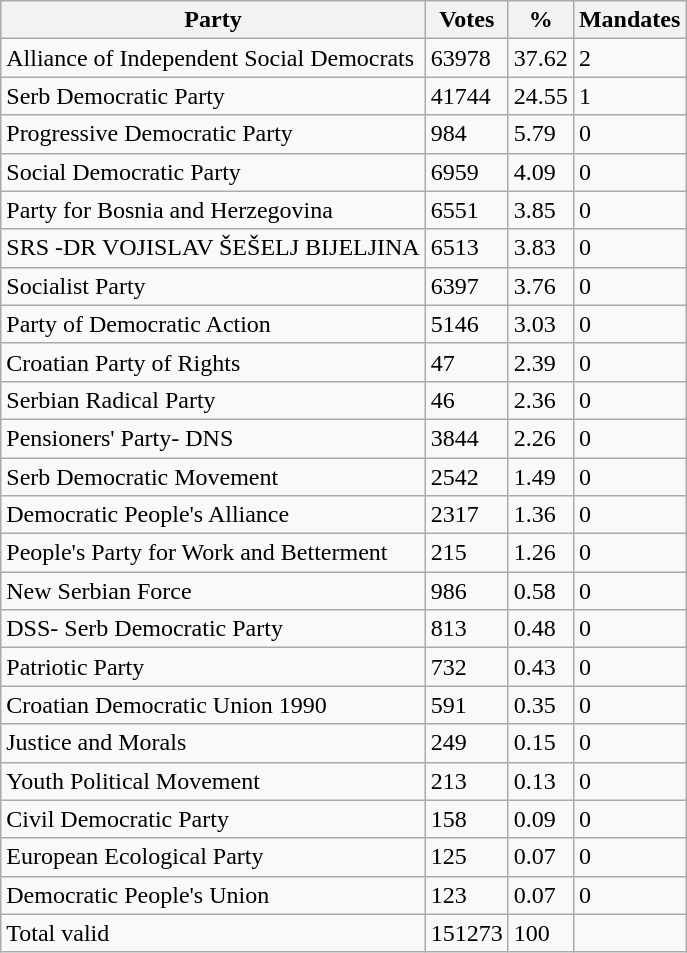<table class="wikitable" style ="text-align: left">
<tr>
<th>Party</th>
<th>Votes</th>
<th>%</th>
<th>Mandates</th>
</tr>
<tr>
<td>Alliance of Independent Social Democrats</td>
<td>63978</td>
<td>37.62</td>
<td>2</td>
</tr>
<tr>
<td>Serb Democratic Party</td>
<td>41744</td>
<td>24.55</td>
<td>1</td>
</tr>
<tr>
<td>Progressive Democratic Party</td>
<td>984</td>
<td>5.79</td>
<td>0</td>
</tr>
<tr>
<td>Social Democratic Party</td>
<td>6959</td>
<td>4.09</td>
<td>0</td>
</tr>
<tr>
<td>Party for Bosnia and Herzegovina</td>
<td>6551</td>
<td>3.85</td>
<td>0</td>
</tr>
<tr>
<td>SRS -DR VOJISLAV ŠEŠELJ BIJELJINA</td>
<td>6513</td>
<td>3.83</td>
<td>0</td>
</tr>
<tr>
<td>Socialist Party</td>
<td>6397</td>
<td>3.76</td>
<td>0</td>
</tr>
<tr>
<td>Party of Democratic Action</td>
<td>5146</td>
<td>3.03</td>
<td>0</td>
</tr>
<tr>
<td>Croatian Party of Rights</td>
<td>47</td>
<td>2.39</td>
<td>0</td>
</tr>
<tr>
<td>Serbian Radical Party</td>
<td>46</td>
<td>2.36</td>
<td>0</td>
</tr>
<tr>
<td>Pensioners' Party- DNS</td>
<td>3844</td>
<td>2.26</td>
<td>0</td>
</tr>
<tr>
<td>Serb Democratic Movement</td>
<td>2542</td>
<td>1.49</td>
<td>0</td>
</tr>
<tr>
<td>Democratic People's Alliance</td>
<td>2317</td>
<td>1.36</td>
<td>0</td>
</tr>
<tr>
<td>People's Party for Work and Betterment</td>
<td>215</td>
<td>1.26</td>
<td>0</td>
</tr>
<tr>
<td>New Serbian Force</td>
<td>986</td>
<td>0.58</td>
<td>0</td>
</tr>
<tr>
<td>DSS- Serb Democratic Party</td>
<td>813</td>
<td>0.48</td>
<td>0</td>
</tr>
<tr>
<td>Patriotic Party</td>
<td>732</td>
<td>0.43</td>
<td>0</td>
</tr>
<tr>
<td>Croatian Democratic Union 1990</td>
<td>591</td>
<td>0.35</td>
<td>0</td>
</tr>
<tr>
<td>Justice and Morals</td>
<td>249</td>
<td>0.15</td>
<td>0</td>
</tr>
<tr>
<td>Youth Political Movement</td>
<td>213</td>
<td>0.13</td>
<td>0</td>
</tr>
<tr>
<td>Civil Democratic Party</td>
<td>158</td>
<td>0.09</td>
<td>0</td>
</tr>
<tr>
<td>European Ecological Party</td>
<td>125</td>
<td>0.07</td>
<td>0</td>
</tr>
<tr>
<td>Democratic People's Union</td>
<td>123</td>
<td>0.07</td>
<td>0</td>
</tr>
<tr>
<td>Total valid</td>
<td>151273</td>
<td>100</td>
<td></td>
</tr>
</table>
